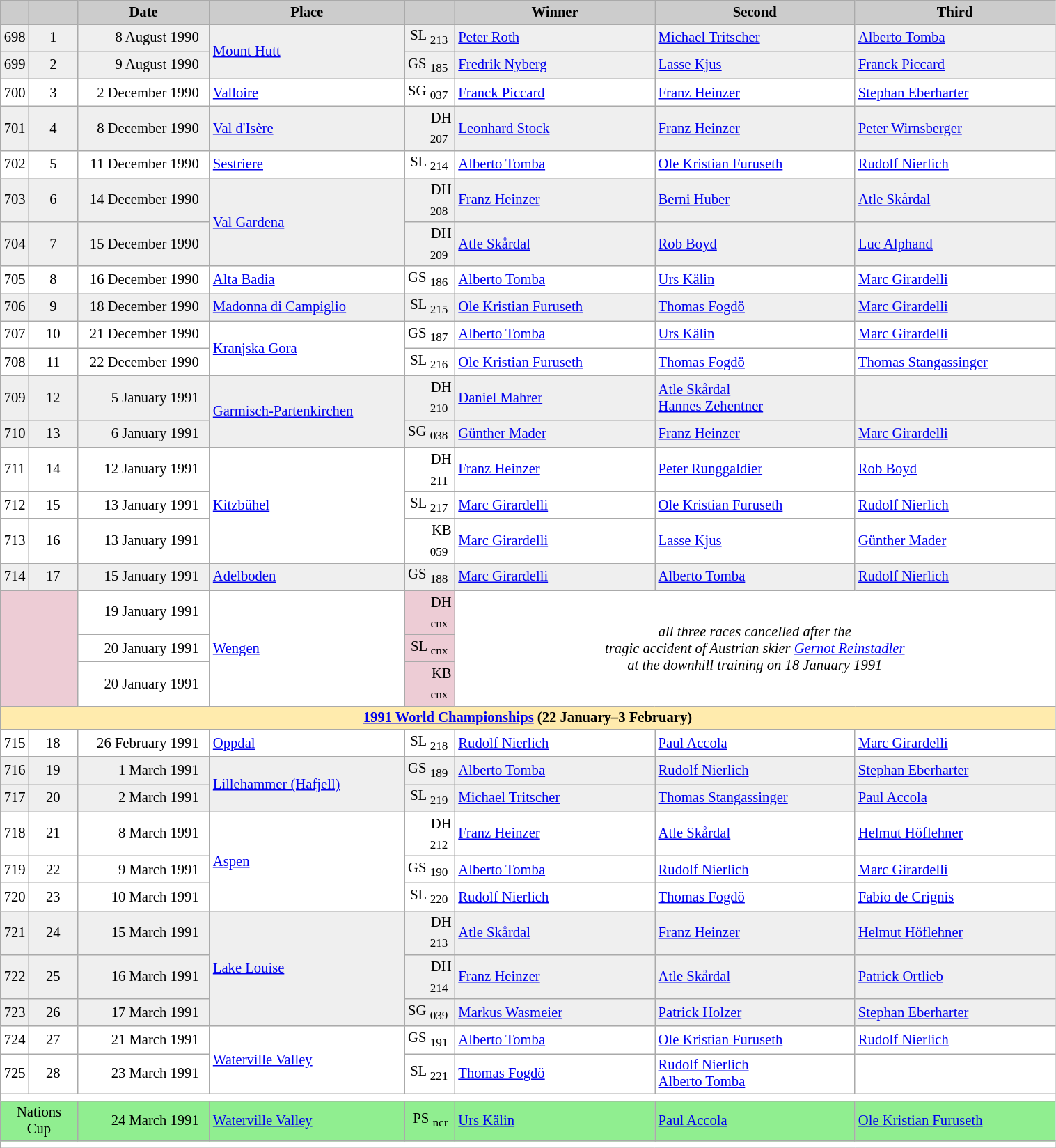<table class="wikitable plainrowheaders" style="background:#fff; font-size:86%; line-height:16px; border:grey solid 1px; border-collapse:collapse;">
<tr style="background:#ccc; text-align:center;">
<td align="center" width="13"></td>
<td align="center" width="40"></td>
<td align="center" width="120"><strong>Date</strong></td>
<td align="center" width="180"><strong>Place</strong></td>
<td align="center" width="42"></td>
<td align="center" width="185"><strong>Winner</strong></td>
<td align="center" width="185"><strong>Second</strong></td>
<td align="center" width="185"><strong>Third</strong></td>
</tr>
<tr bgcolor="#EFEFEF">
<td align=center>698</td>
<td align=center>1</td>
<td align=right>8 August 1990  </td>
<td rowspan=2> <a href='#'>Mount Hutt</a></td>
<td align=right>SL <sub>213</sub> </td>
<td> <a href='#'>Peter Roth</a></td>
<td> <a href='#'>Michael Tritscher</a></td>
<td> <a href='#'>Alberto Tomba</a></td>
</tr>
<tr bgcolor="#EFEFEF">
<td align=center>699</td>
<td align=center>2</td>
<td align=right>9 August 1990  </td>
<td align=right>GS <sub>185</sub> </td>
<td> <a href='#'>Fredrik Nyberg</a></td>
<td> <a href='#'>Lasse Kjus</a></td>
<td> <a href='#'>Franck Piccard</a></td>
</tr>
<tr>
<td align=center>700</td>
<td align=center>3</td>
<td align=right>2 December 1990  </td>
<td> <a href='#'>Valloire</a></td>
<td align=right>SG <sub>037</sub> </td>
<td> <a href='#'>Franck Piccard</a></td>
<td> <a href='#'>Franz Heinzer</a></td>
<td> <a href='#'>Stephan Eberharter</a></td>
</tr>
<tr bgcolor="#EFEFEF">
<td align=center>701</td>
<td align=center>4</td>
<td align=right>8 December 1990  </td>
<td> <a href='#'>Val d'Isère</a></td>
<td align=right>DH <sub>207</sub> </td>
<td> <a href='#'>Leonhard Stock</a></td>
<td> <a href='#'>Franz Heinzer</a></td>
<td> <a href='#'>Peter Wirnsberger</a></td>
</tr>
<tr>
<td align=center>702</td>
<td align=center>5</td>
<td align=right>11 December 1990  </td>
<td> <a href='#'>Sestriere</a></td>
<td align=right>SL <sub>214</sub> </td>
<td> <a href='#'>Alberto Tomba</a></td>
<td> <a href='#'>Ole Kristian Furuseth</a></td>
<td> <a href='#'>Rudolf Nierlich</a></td>
</tr>
<tr bgcolor="#EFEFEF">
<td align=center>703</td>
<td align=center>6</td>
<td align=right>14 December 1990  </td>
<td rowspan=2> <a href='#'>Val Gardena</a></td>
<td align=right>DH <sub>208</sub> </td>
<td> <a href='#'>Franz Heinzer</a></td>
<td> <a href='#'>Berni Huber</a></td>
<td> <a href='#'>Atle Skårdal</a></td>
</tr>
<tr bgcolor="#EFEFEF">
<td align=center>704</td>
<td align=center>7</td>
<td align=right>15 December 1990  </td>
<td align=right>DH <sub>209</sub> </td>
<td> <a href='#'>Atle Skårdal</a></td>
<td> <a href='#'>Rob Boyd</a></td>
<td> <a href='#'>Luc Alphand</a></td>
</tr>
<tr>
<td align=center>705</td>
<td align=center>8</td>
<td align=right>16 December 1990  </td>
<td> <a href='#'>Alta Badia</a></td>
<td align=right>GS <sub>186</sub> </td>
<td> <a href='#'>Alberto Tomba</a></td>
<td> <a href='#'>Urs Kälin</a></td>
<td> <a href='#'>Marc Girardelli</a></td>
</tr>
<tr bgcolor="#EFEFEF">
<td align=center>706</td>
<td align=center>9</td>
<td align=right>18 December 1990  </td>
<td> <a href='#'>Madonna di Campiglio</a></td>
<td align=right>SL <sub>215</sub> </td>
<td> <a href='#'>Ole Kristian Furuseth</a></td>
<td> <a href='#'>Thomas Fogdö</a></td>
<td> <a href='#'>Marc Girardelli</a></td>
</tr>
<tr>
<td align=center>707</td>
<td align=center>10</td>
<td align=right>21 December 1990  </td>
<td rowspan=2> <a href='#'>Kranjska Gora</a></td>
<td align=right>GS <sub>187</sub> </td>
<td> <a href='#'>Alberto Tomba</a></td>
<td> <a href='#'>Urs Kälin</a></td>
<td> <a href='#'>Marc Girardelli</a></td>
</tr>
<tr>
<td align=center>708</td>
<td align=center>11</td>
<td align=right>22 December 1990  </td>
<td align=right>SL <sub>216</sub> </td>
<td> <a href='#'>Ole Kristian Furuseth</a></td>
<td> <a href='#'>Thomas Fogdö</a></td>
<td> <a href='#'>Thomas Stangassinger</a></td>
</tr>
<tr bgcolor="#EFEFEF">
<td align=center>709</td>
<td align=center>12</td>
<td align=right>5 January 1991  </td>
<td rowspan=2> <a href='#'>Garmisch-Partenkirchen</a></td>
<td align=right>DH <sub>210</sub> </td>
<td> <a href='#'>Daniel Mahrer</a></td>
<td> <a href='#'>Atle Skårdal</a><br> <a href='#'>Hannes Zehentner</a></td>
<td></td>
</tr>
<tr bgcolor="#EFEFEF">
<td align=center>710</td>
<td align=center>13</td>
<td align=right>6 January 1991  </td>
<td align=right>SG <sub>038</sub> </td>
<td> <a href='#'>Günther Mader</a></td>
<td> <a href='#'>Franz Heinzer</a></td>
<td> <a href='#'>Marc Girardelli</a></td>
</tr>
<tr>
<td align=center>711</td>
<td align=center>14</td>
<td align=right>12 January 1991  </td>
<td rowspan=3> <a href='#'>Kitzbühel</a></td>
<td align=right>DH <sub>211</sub> </td>
<td> <a href='#'>Franz Heinzer</a></td>
<td> <a href='#'>Peter Runggaldier</a></td>
<td> <a href='#'>Rob Boyd</a></td>
</tr>
<tr>
<td align=center>712</td>
<td align=center>15</td>
<td align=right>13 January 1991  </td>
<td align=right>SL <sub>217</sub> </td>
<td> <a href='#'>Marc Girardelli</a></td>
<td> <a href='#'>Ole Kristian Furuseth</a></td>
<td> <a href='#'>Rudolf Nierlich</a></td>
</tr>
<tr>
<td align=center>713</td>
<td align=center>16</td>
<td align=right>13 January 1991  </td>
<td align=right>KB <sub>059</sub> </td>
<td> <a href='#'>Marc Girardelli</a></td>
<td> <a href='#'>Lasse Kjus</a></td>
<td> <a href='#'>Günther Mader</a></td>
</tr>
<tr bgcolor="#EFEFEF">
<td align=center>714</td>
<td align=center>17</td>
<td align=right>15 January 1991  </td>
<td> <a href='#'>Adelboden</a></td>
<td align=right>GS <sub>188</sub> </td>
<td> <a href='#'>Marc Girardelli</a></td>
<td> <a href='#'>Alberto Tomba</a></td>
<td> <a href='#'>Rudolf Nierlich</a></td>
</tr>
<tr>
<td bgcolor="EDCCD5" colspan=2 rowspan=3></td>
<td align=right>19 January 1991  </td>
<td rowspan=3> <a href='#'>Wengen</a></td>
<td align=right bgcolor="#EDCCD5">DH <sub>cnx</sub> </td>
<td colspan=4 align=center rowspan=3><em>all three races cancelled after the<br>tragic accident of Austrian skier <a href='#'>Gernot Reinstadler</a><br>at the downhill training on 18 January 1991 </em></td>
</tr>
<tr>
<td align=right>20 January 1991  </td>
<td align=right bgcolor="#EDCCD5">SL <sub>cnx</sub> </td>
</tr>
<tr>
<td align=right>20 January 1991  </td>
<td align=right bgcolor="#EDCCD5">KB <sub>cnx</sub> </td>
</tr>
<tr style="background:#FFEBAD">
<td colspan="8" style="text-align:center;"><strong><a href='#'>1991 World Championships</a> (22 January–3 February)</strong></td>
</tr>
<tr>
<td align=center>715</td>
<td align=center>18</td>
<td align=right>26 February 1991  </td>
<td> <a href='#'>Oppdal</a></td>
<td align=right>SL <sub>218</sub> </td>
<td> <a href='#'>Rudolf Nierlich</a></td>
<td> <a href='#'>Paul Accola</a></td>
<td> <a href='#'>Marc Girardelli</a></td>
</tr>
<tr bgcolor="#EFEFEF">
<td align=center>716</td>
<td align=center>19</td>
<td align=right>1 March 1991  </td>
<td rowspan=2> <a href='#'>Lillehammer (Hafjell)</a></td>
<td align=right>GS <sub>189</sub> </td>
<td> <a href='#'>Alberto Tomba</a></td>
<td> <a href='#'>Rudolf Nierlich</a></td>
<td> <a href='#'>Stephan Eberharter</a></td>
</tr>
<tr bgcolor="#EFEFEF">
<td align=center>717</td>
<td align=center>20</td>
<td align=right>2 March 1991  </td>
<td align=right>SL <sub>219</sub> </td>
<td> <a href='#'>Michael Tritscher</a></td>
<td> <a href='#'>Thomas Stangassinger</a></td>
<td> <a href='#'>Paul Accola</a></td>
</tr>
<tr>
<td align=center>718</td>
<td align=center>21</td>
<td align=right>8 March 1991  </td>
<td rowspan=3> <a href='#'>Aspen</a></td>
<td align=right>DH <sub>212</sub> </td>
<td> <a href='#'>Franz Heinzer</a></td>
<td> <a href='#'>Atle Skårdal</a></td>
<td> <a href='#'>Helmut Höflehner</a></td>
</tr>
<tr>
<td align=center>719</td>
<td align=center>22</td>
<td align=right>9 March 1991  </td>
<td align=right>GS <sub>190</sub> </td>
<td> <a href='#'>Alberto Tomba</a></td>
<td> <a href='#'>Rudolf Nierlich</a></td>
<td> <a href='#'>Marc Girardelli</a></td>
</tr>
<tr>
<td align=center>720</td>
<td align=center>23</td>
<td align=right>10 March 1991  </td>
<td align=right>SL <sub>220</sub> </td>
<td> <a href='#'>Rudolf Nierlich</a></td>
<td> <a href='#'>Thomas Fogdö</a></td>
<td> <a href='#'>Fabio de Crignis</a></td>
</tr>
<tr bgcolor="#EFEFEF">
<td align=center>721</td>
<td align=center>24</td>
<td align=right>15 March 1991  </td>
<td rowspan=3> <a href='#'>Lake Louise</a></td>
<td align=right>DH <sub>213</sub> </td>
<td> <a href='#'>Atle Skårdal</a></td>
<td> <a href='#'>Franz Heinzer</a></td>
<td> <a href='#'>Helmut Höflehner</a></td>
</tr>
<tr bgcolor="#EFEFEF">
<td align=center>722</td>
<td align=center>25</td>
<td align=right>16 March 1991  </td>
<td align=right>DH <sub>214</sub> </td>
<td> <a href='#'>Franz Heinzer</a></td>
<td> <a href='#'>Atle Skårdal</a></td>
<td> <a href='#'>Patrick Ortlieb</a></td>
</tr>
<tr bgcolor="#EFEFEF">
<td align=center>723</td>
<td align=center>26</td>
<td align=right>17 March 1991  </td>
<td align=right>SG <sub>039</sub> </td>
<td> <a href='#'>Markus Wasmeier</a></td>
<td> <a href='#'>Patrick Holzer</a></td>
<td> <a href='#'>Stephan Eberharter</a></td>
</tr>
<tr>
<td align=center>724</td>
<td align=center>27</td>
<td align=right>21 March 1991  </td>
<td rowspan=2> <a href='#'>Waterville Valley</a></td>
<td align=right>GS <sub>191</sub> </td>
<td> <a href='#'>Alberto Tomba</a></td>
<td> <a href='#'>Ole Kristian Furuseth</a></td>
<td> <a href='#'>Rudolf Nierlich</a></td>
</tr>
<tr>
<td align=center>725</td>
<td align=center>28</td>
<td align=right>23 March 1991  </td>
<td align=right>SL <sub>221</sub> </td>
<td> <a href='#'>Thomas Fogdö</a></td>
<td> <a href='#'>Rudolf Nierlich</a><br> <a href='#'>Alberto Tomba</a></td>
<td></td>
</tr>
<tr>
<td colspan=8></td>
</tr>
<tr bgcolor=#90EE90>
<td colspan=2 align=center>Nations Cup</td>
<td align=right>24 March 1991  </td>
<td> <a href='#'>Waterville Valley</a></td>
<td align=right>PS <sub>ncr</sub> </td>
<td> <a href='#'>Urs Kälin</a></td>
<td> <a href='#'>Paul Accola</a></td>
<td> <a href='#'>Ole Kristian Furuseth</a></td>
</tr>
<tr>
<td colspan=8></td>
</tr>
</table>
